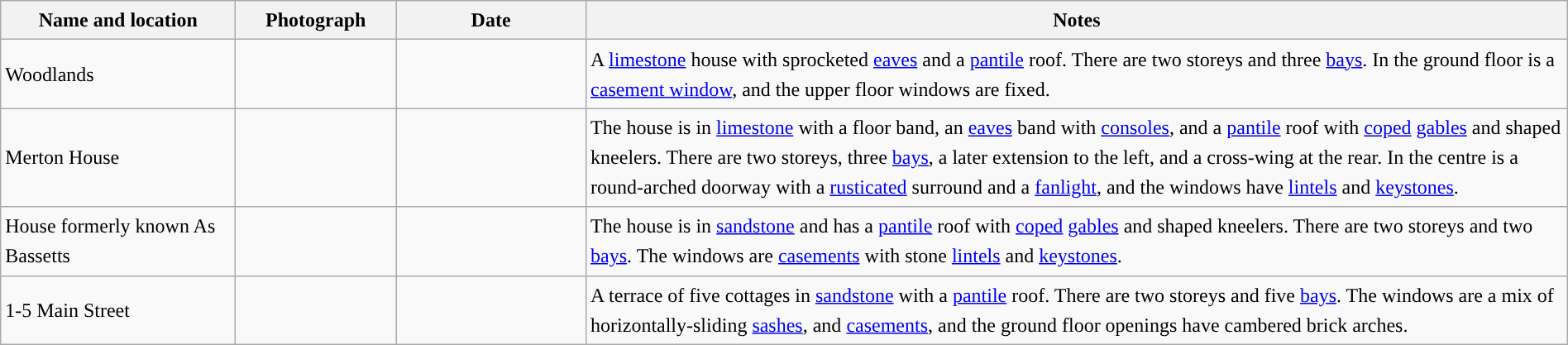<table class="wikitable sortable plainrowheaders" style="width:100%;border:0px;text-align:left;line-height:150%;">
<tr>
<th scope="col"  style="width:150px">Name and location</th>
<th scope="col"  style="width:100px" class="unsortable">Photograph</th>
<th scope="col"  style="width:120px">Date</th>
<th scope="col"  style="width:650px" class="unsortable">Notes</th>
</tr>
<tr>
<td>Woodlands<br><small></small></td>
<td></td>
<td align="center"></td>
<td>A <a href='#'>limestone</a> house with sprocketed <a href='#'>eaves</a> and a <a href='#'>pantile</a> roof.  There are two storeys and three <a href='#'>bays</a>.   In the ground floor is a <a href='#'>casement window</a>, and the upper floor windows are fixed.</td>
</tr>
<tr>
<td>Merton House<br><small></small></td>
<td></td>
<td align="center"></td>
<td>The house is in <a href='#'>limestone</a> with a floor band, an <a href='#'>eaves</a> band with <a href='#'>consoles</a>, and a <a href='#'>pantile</a> roof with <a href='#'>coped</a> <a href='#'>gables</a> and shaped kneelers.  There are two storeys, three <a href='#'>bays</a>, a later extension to the left, and a cross-wing at the rear.  In the centre is a round-arched doorway with a <a href='#'>rusticated</a> surround and a <a href='#'>fanlight</a>, and the windows have <a href='#'>lintels</a> and <a href='#'>keystones</a>.</td>
</tr>
<tr>
<td>House formerly known As Bassetts<br><small></small></td>
<td></td>
<td align="center"></td>
<td>The house is in <a href='#'>sandstone</a> and has a <a href='#'>pantile</a> roof with <a href='#'>coped</a> <a href='#'>gables</a> and shaped kneelers.  There are two storeys and two <a href='#'>bays</a>.  The windows are <a href='#'>casements</a> with stone <a href='#'>lintels</a> and <a href='#'>keystones</a>.</td>
</tr>
<tr>
<td>1-5 Main Street<br><small></small></td>
<td></td>
<td align="center"></td>
<td>A terrace of five cottages in <a href='#'>sandstone</a> with a <a href='#'>pantile</a> roof.  There are two storeys and five <a href='#'>bays</a>.  The windows are a mix of horizontally-sliding <a href='#'>sashes</a>, and <a href='#'>casements</a>, and the ground floor openings have cambered brick arches.</td>
</tr>
<tr>
</tr>
</table>
